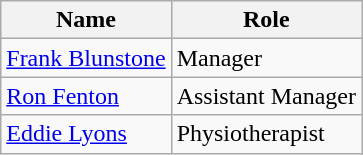<table class="wikitable">
<tr>
<th>Name</th>
<th>Role</th>
</tr>
<tr>
<td> <a href='#'>Frank Blunstone</a></td>
<td>Manager</td>
</tr>
<tr>
<td> <a href='#'>Ron Fenton</a></td>
<td>Assistant Manager</td>
</tr>
<tr>
<td> <a href='#'>Eddie Lyons</a></td>
<td>Physiotherapist</td>
</tr>
</table>
